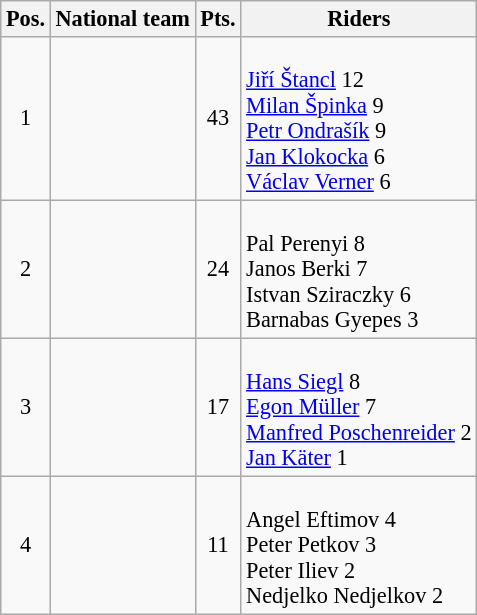<table class=wikitable style="font-size:93%;">
<tr>
<th>Pos.</th>
<th>National team</th>
<th>Pts.</th>
<th>Riders</th>
</tr>
<tr align=center >
<td>1</td>
<td align=left></td>
<td>43</td>
<td align=left><br><a href='#'>Jiří Štancl</a> 12<br>
<a href='#'>Milan Špinka</a> 9<br>
<a href='#'>Petr Ondrašík</a> 9<br>
<a href='#'>Jan Klokocka</a> 6<br>
<a href='#'>Václav Verner</a> 6</td>
</tr>
<tr align=center >
<td>2</td>
<td align=left></td>
<td>24</td>
<td align=left><br>Pal Perenyi 8<br>
Janos Berki 7<br>
Istvan Sziraczky 6<br>
Barnabas Gyepes 3</td>
</tr>
<tr align=center>
<td>3</td>
<td align=left></td>
<td>17</td>
<td align=left><br><a href='#'>Hans Siegl</a> 8<br>
<a href='#'>Egon Müller</a> 7<br>
<a href='#'>Manfred Poschenreider</a> 2<br>
<a href='#'>Jan Käter</a> 1</td>
</tr>
<tr align=center>
<td>4</td>
<td align=left></td>
<td>11</td>
<td align=left><br>Angel Eftimov 4<br>
Peter Petkov 3<br>
Peter Iliev 2<br>
Nedjelko Nedjelkov 2</td>
</tr>
</table>
